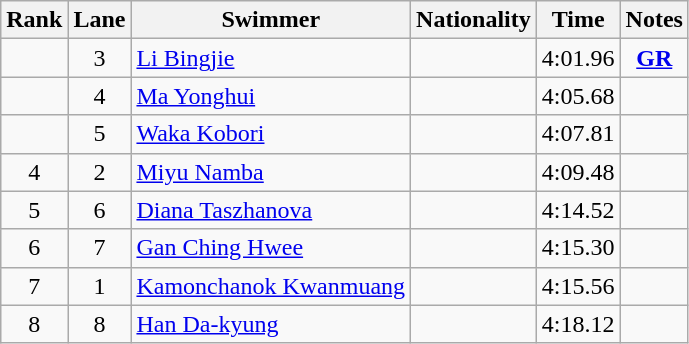<table class="wikitable sortable" style="text-align:center">
<tr>
<th>Rank</th>
<th>Lane</th>
<th>Swimmer</th>
<th>Nationality</th>
<th>Time</th>
<th>Notes</th>
</tr>
<tr>
<td></td>
<td>3</td>
<td align=left><a href='#'>Li Bingjie</a></td>
<td align=left></td>
<td>4:01.96</td>
<td><strong><a href='#'>GR</a></strong></td>
</tr>
<tr>
<td></td>
<td>4</td>
<td align=left><a href='#'>Ma Yonghui</a></td>
<td align=left></td>
<td>4:05.68</td>
<td></td>
</tr>
<tr>
<td></td>
<td>5</td>
<td align=left><a href='#'>Waka Kobori</a></td>
<td align=left></td>
<td>4:07.81</td>
<td></td>
</tr>
<tr>
<td>4</td>
<td>2</td>
<td align=left><a href='#'>Miyu Namba</a></td>
<td align=left></td>
<td>4:09.48</td>
<td></td>
</tr>
<tr>
<td>5</td>
<td>6</td>
<td align=left><a href='#'>Diana Taszhanova</a></td>
<td align=left></td>
<td>4:14.52</td>
<td></td>
</tr>
<tr>
<td>6</td>
<td>7</td>
<td align=left><a href='#'>Gan Ching Hwee</a></td>
<td align=left></td>
<td>4:15.30</td>
<td></td>
</tr>
<tr>
<td>7</td>
<td>1</td>
<td align=left><a href='#'>Kamonchanok Kwanmuang</a></td>
<td align=left></td>
<td>4:15.56</td>
<td></td>
</tr>
<tr>
<td>8</td>
<td>8</td>
<td align=left><a href='#'>Han Da-kyung</a></td>
<td align=left></td>
<td>4:18.12</td>
<td></td>
</tr>
</table>
